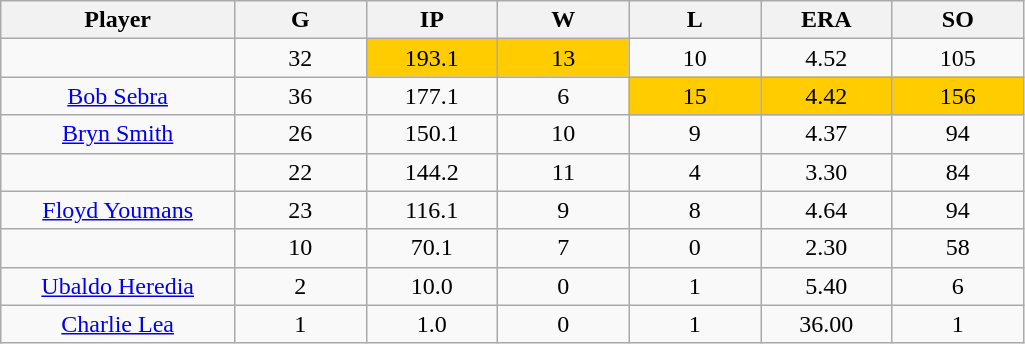<table class="wikitable sortable">
<tr>
<th bgcolor="#DDDDFF" width="16%">Player</th>
<th bgcolor="#DDDDFF" width="9%">G</th>
<th bgcolor="#DDDDFF" width="9%">IP</th>
<th bgcolor="#DDDDFF" width="9%">W</th>
<th bgcolor="#DDDDFF" width="9%">L</th>
<th bgcolor="#DDDDFF" width="9%">ERA</th>
<th bgcolor="#DDDDFF" width="9%">SO</th>
</tr>
<tr align="center">
<td></td>
<td>32</td>
<td bgcolor="#FFCC00"">193.1</td>
<td bgcolor="#FFCC00">13</td>
<td>10</td>
<td>4.52</td>
<td>105</td>
</tr>
<tr align="center">
<td><a href='#'>Bob Sebra</a></td>
<td>36</td>
<td>177.1</td>
<td>6</td>
<td bgcolor="#FFCC00">15</td>
<td bgcolor="#FFCC00">4.42</td>
<td bgcolor="#FFCC00">156</td>
</tr>
<tr align=center>
<td><a href='#'>Bryn Smith</a></td>
<td>26</td>
<td>150.1</td>
<td>10</td>
<td>9</td>
<td>4.37</td>
<td>94</td>
</tr>
<tr align=center>
<td></td>
<td>22</td>
<td>144.2</td>
<td>11</td>
<td>4</td>
<td>3.30</td>
<td>84</td>
</tr>
<tr align="center">
<td><a href='#'>Floyd Youmans</a></td>
<td>23</td>
<td>116.1</td>
<td>9</td>
<td>8</td>
<td>4.64</td>
<td>94</td>
</tr>
<tr align=center>
<td></td>
<td>10</td>
<td>70.1</td>
<td>7</td>
<td>0</td>
<td>2.30</td>
<td>58</td>
</tr>
<tr align="center">
<td><a href='#'>Ubaldo Heredia</a></td>
<td>2</td>
<td>10.0</td>
<td>0</td>
<td>1</td>
<td>5.40</td>
<td>6</td>
</tr>
<tr align=center>
<td><a href='#'>Charlie Lea</a></td>
<td>1</td>
<td>1.0</td>
<td>0</td>
<td>1</td>
<td>36.00</td>
<td>1</td>
</tr>
</table>
